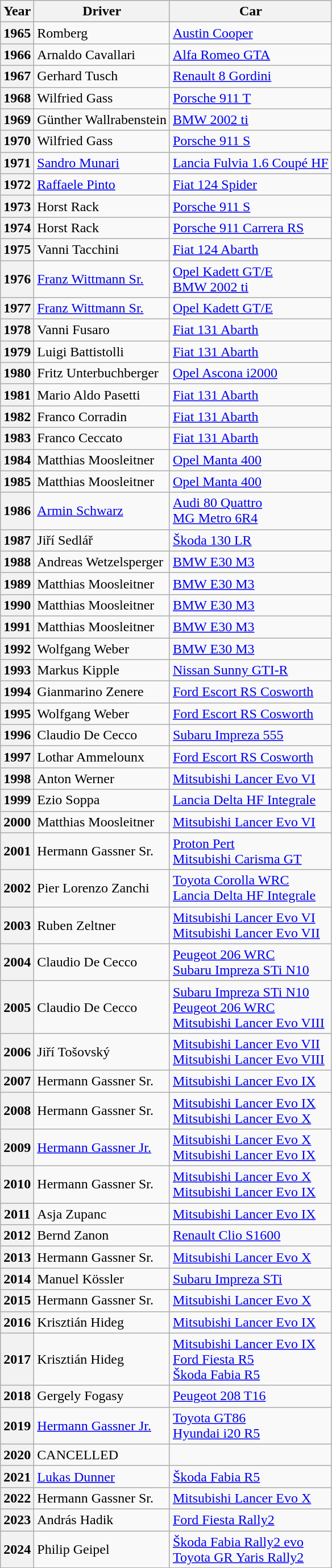<table class="wikitable">
<tr>
<th>Year</th>
<th>Driver</th>
<th>Car</th>
</tr>
<tr>
<th>1965</th>
<td> Romberg</td>
<td><a href='#'>Austin Cooper</a></td>
</tr>
<tr>
<th>1966</th>
<td> Arnaldo Cavallari</td>
<td><a href='#'>Alfa Romeo GTA</a></td>
</tr>
<tr>
<th>1967</th>
<td> Gerhard Tusch</td>
<td><a href='#'>Renault 8 Gordini</a></td>
</tr>
<tr>
<th>1968</th>
<td> Wilfried Gass</td>
<td><a href='#'>Porsche 911 T</a></td>
</tr>
<tr>
<th>1969</th>
<td> Günther Wallrabenstein</td>
<td><a href='#'>BMW 2002 ti</a></td>
</tr>
<tr>
<th>1970</th>
<td> Wilfried Gass</td>
<td><a href='#'>Porsche 911 S</a></td>
</tr>
<tr>
<th>1971</th>
<td> <a href='#'>Sandro Munari</a></td>
<td><a href='#'>Lancia Fulvia 1.6 Coupé HF</a></td>
</tr>
<tr>
<th>1972</th>
<td> <a href='#'>Raffaele Pinto</a></td>
<td><a href='#'>Fiat 124 Spider</a></td>
</tr>
<tr>
<th>1973</th>
<td> Horst Rack</td>
<td><a href='#'>Porsche 911 S</a></td>
</tr>
<tr>
<th>1974</th>
<td> Horst Rack</td>
<td><a href='#'>Porsche 911 Carrera RS</a></td>
</tr>
<tr>
<th>1975</th>
<td> Vanni Tacchini</td>
<td><a href='#'>Fiat 124 Abarth</a></td>
</tr>
<tr>
<th>1976</th>
<td> <a href='#'>Franz Wittmann Sr.</a></td>
<td><a href='#'>Opel Kadett GT/E</a><br> <a href='#'>BMW 2002 ti</a></td>
</tr>
<tr>
<th>1977</th>
<td> <a href='#'>Franz Wittmann Sr.</a></td>
<td><a href='#'>Opel Kadett GT/E</a></td>
</tr>
<tr>
<th>1978</th>
<td> Vanni Fusaro</td>
<td><a href='#'>Fiat 131 Abarth</a></td>
</tr>
<tr>
<th>1979</th>
<td> Luigi Battistolli</td>
<td><a href='#'>Fiat 131 Abarth</a></td>
</tr>
<tr>
<th>1980</th>
<td> Fritz Unterbuchberger</td>
<td><a href='#'>Opel Ascona i2000</a></td>
</tr>
<tr>
<th>1981</th>
<td> Mario Aldo Pasetti</td>
<td><a href='#'>Fiat 131 Abarth</a></td>
</tr>
<tr>
<th>1982</th>
<td> Franco Corradin</td>
<td><a href='#'>Fiat 131 Abarth</a></td>
</tr>
<tr>
<th>1983</th>
<td> Franco Ceccato</td>
<td><a href='#'>Fiat 131 Abarth</a></td>
</tr>
<tr>
<th>1984</th>
<td> Matthias Moosleitner</td>
<td><a href='#'>Opel Manta 400</a></td>
</tr>
<tr>
<th>1985</th>
<td> Matthias Moosleitner</td>
<td><a href='#'>Opel Manta 400</a></td>
</tr>
<tr>
<th>1986</th>
<td> <a href='#'>Armin Schwarz</a></td>
<td><a href='#'>Audi 80 Quattro</a><br> <a href='#'>MG Metro 6R4</a></td>
</tr>
<tr>
<th>1987</th>
<td> Jiří Sedlář</td>
<td><a href='#'>Škoda 130 LR</a></td>
</tr>
<tr>
<th>1988</th>
<td> Andreas Wetzelsperger</td>
<td><a href='#'>BMW E30 M3</a></td>
</tr>
<tr>
<th>1989</th>
<td> Matthias Moosleitner</td>
<td><a href='#'>BMW E30 M3</a></td>
</tr>
<tr>
<th>1990</th>
<td> Matthias Moosleitner</td>
<td><a href='#'>BMW E30 M3</a></td>
</tr>
<tr>
<th>1991</th>
<td> Matthias Moosleitner</td>
<td><a href='#'>BMW E30 M3</a></td>
</tr>
<tr>
<th>1992</th>
<td> Wolfgang Weber</td>
<td><a href='#'>BMW E30 M3</a></td>
</tr>
<tr>
<th>1993</th>
<td> Markus Kipple</td>
<td><a href='#'>Nissan Sunny GTI-R</a></td>
</tr>
<tr>
<th>1994</th>
<td> Gianmarino Zenere</td>
<td><a href='#'>Ford Escort RS Cosworth</a></td>
</tr>
<tr>
<th>1995</th>
<td> Wolfgang Weber</td>
<td><a href='#'>Ford Escort RS Cosworth</a></td>
</tr>
<tr>
<th>1996</th>
<td> Claudio De Cecco</td>
<td><a href='#'>Subaru Impreza 555</a></td>
</tr>
<tr>
<th>1997</th>
<td> Lothar Ammelounx</td>
<td><a href='#'>Ford Escort RS Cosworth</a></td>
</tr>
<tr>
<th>1998</th>
<td> Anton Werner</td>
<td><a href='#'>Mitsubishi Lancer Evo VI</a></td>
</tr>
<tr>
<th>1999</th>
<td> Ezio Soppa</td>
<td><a href='#'>Lancia Delta HF Integrale</a></td>
</tr>
<tr>
<th>2000</th>
<td> Matthias Moosleitner</td>
<td><a href='#'>Mitsubishi Lancer Evo VI</a></td>
</tr>
<tr>
<th>2001</th>
<td> Hermann Gassner Sr.</td>
<td><a href='#'>Proton Pert</a><br> <a href='#'>Mitsubishi Carisma GT</a></td>
</tr>
<tr>
<th>2002</th>
<td> Pier Lorenzo Zanchi</td>
<td><a href='#'>Toyota Corolla WRC</a><br> <a href='#'>Lancia Delta HF Integrale</a></td>
</tr>
<tr>
<th>2003</th>
<td> Ruben Zeltner</td>
<td><a href='#'>Mitsubishi Lancer Evo VI</a><br> <a href='#'>Mitsubishi Lancer Evo VII</a></td>
</tr>
<tr>
<th>2004</th>
<td> Claudio De Cecco</td>
<td><a href='#'>Peugeot 206 WRC</a><br> <a href='#'>Subaru Impreza STi N10</a></td>
</tr>
<tr>
<th>2005</th>
<td> Claudio De Cecco</td>
<td><a href='#'>Subaru Impreza STi N10</a><br> <a href='#'>Peugeot 206 WRC</a><br> <a href='#'>Mitsubishi Lancer Evo VIII</a></td>
</tr>
<tr>
<th>2006</th>
<td> Jiří Tošovský</td>
<td><a href='#'>Mitsubishi Lancer Evo VII</a><br> <a href='#'>Mitsubishi Lancer Evo VIII</a></td>
</tr>
<tr>
<th>2007</th>
<td> Hermann Gassner Sr.</td>
<td><a href='#'>Mitsubishi Lancer Evo IX</a></td>
</tr>
<tr>
<th>2008</th>
<td> Hermann Gassner Sr.</td>
<td><a href='#'>Mitsubishi Lancer Evo IX</a><br> <a href='#'>Mitsubishi Lancer Evo X</a></td>
</tr>
<tr>
<th>2009</th>
<td> <a href='#'>Hermann Gassner Jr.</a></td>
<td><a href='#'>Mitsubishi Lancer Evo X</a><br> <a href='#'>Mitsubishi Lancer Evo IX</a></td>
</tr>
<tr>
<th>2010</th>
<td> Hermann Gassner Sr.</td>
<td><a href='#'>Mitsubishi Lancer Evo X</a><br> <a href='#'>Mitsubishi Lancer Evo IX</a></td>
</tr>
<tr>
<th>2011</th>
<td> Asja Zupanc</td>
<td><a href='#'>Mitsubishi Lancer Evo IX</a></td>
</tr>
<tr>
<th>2012</th>
<td> Bernd Zanon</td>
<td><a href='#'>Renault Clio S1600</a></td>
</tr>
<tr>
<th>2013</th>
<td> Hermann Gassner Sr.</td>
<td><a href='#'>Mitsubishi Lancer Evo X</a></td>
</tr>
<tr>
<th>2014</th>
<td> Manuel Kössler</td>
<td><a href='#'>Subaru Impreza STi</a></td>
</tr>
<tr>
<th>2015</th>
<td> Hermann Gassner Sr.</td>
<td><a href='#'>Mitsubishi Lancer Evo X</a></td>
</tr>
<tr>
<th>2016</th>
<td> Krisztián Hideg</td>
<td><a href='#'>Mitsubishi Lancer Evo IX</a></td>
</tr>
<tr>
<th>2017</th>
<td> Krisztián Hideg</td>
<td><a href='#'>Mitsubishi Lancer Evo IX</a><br><a href='#'>Ford Fiesta R5</a><br><a href='#'>Škoda Fabia R5</a></td>
</tr>
<tr>
<th>2018</th>
<td> Gergely Fogasy</td>
<td><a href='#'>Peugeot 208 T16</a></td>
</tr>
<tr>
<th>2019</th>
<td> <a href='#'>Hermann Gassner Jr.</a></td>
<td><a href='#'>Toyota GT86</a><br><a href='#'>Hyundai i20 R5</a></td>
</tr>
<tr>
<th>2020</th>
<td>CANCELLED</td>
<td></td>
</tr>
<tr>
<th>2021</th>
<td> <a href='#'>Lukas Dunner</a></td>
<td><a href='#'>Škoda Fabia R5</a></td>
</tr>
<tr>
<th>2022</th>
<td> Hermann Gassner Sr.</td>
<td><a href='#'>Mitsubishi Lancer Evo X</a></td>
</tr>
<tr>
<th>2023</th>
<td> András Hadik</td>
<td><a href='#'>Ford Fiesta Rally2</a></td>
</tr>
<tr>
<th>2024</th>
<td> Philip Geipel</td>
<td><a href='#'>Škoda Fabia Rally2 evo</a><br><a href='#'>Toyota GR Yaris Rally2</a></td>
</tr>
<tr>
</tr>
</table>
